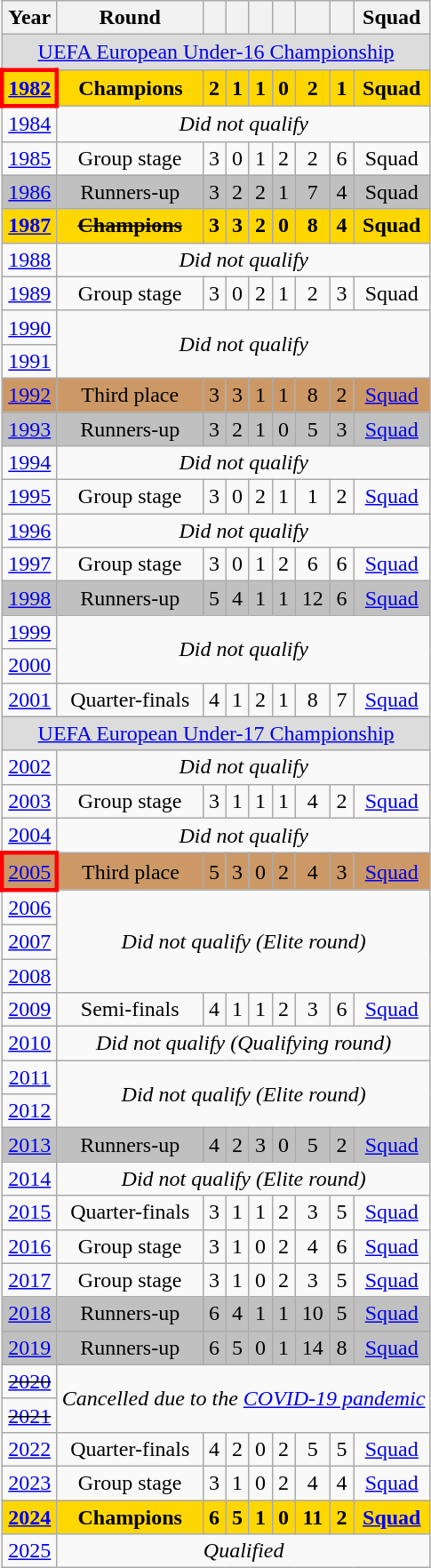<table class="wikitable" style="text-align: center;">
<tr>
<th>Year</th>
<th>Round</th>
<th></th>
<th></th>
<th></th>
<th></th>
<th></th>
<th></th>
<th>Squad</th>
</tr>
<tr>
<td colspan=9 style="background:#dcdcdc; text-align:center;"><a href='#'>UEFA European Under-16 Championship</a></td>
</tr>
<tr style="background:gold;">
<td style="border: 3px solid red"> <a href='#'><strong>1982</strong></a></td>
<td><strong>Champions</strong></td>
<td><strong>2</strong></td>
<td><strong>1</strong></td>
<td><strong>1</strong></td>
<td><strong>0</strong></td>
<td><strong>2</strong></td>
<td><strong>1</strong></td>
<td><strong>Squad</strong></td>
</tr>
<tr>
<td> <a href='#'>1984</a></td>
<td colspan="8"><em>Did not qualify</em></td>
</tr>
<tr>
<td> <a href='#'>1985</a></td>
<td>Group stage</td>
<td>3</td>
<td>0</td>
<td>1</td>
<td>2</td>
<td>2</td>
<td>6</td>
<td>Squad</td>
</tr>
<tr style="background:silver;">
<td> <a href='#'>1986</a></td>
<td>Runners-up</td>
<td>3</td>
<td>2</td>
<td>2</td>
<td>1</td>
<td>7</td>
<td>4</td>
<td>Squad</td>
</tr>
<tr style="background:gold;">
<td> <a href='#'><strong>1987</strong></a></td>
<td><del><strong>Champions</strong></del></td>
<td><strong>3</strong></td>
<td><strong>3</strong></td>
<td><strong>2</strong></td>
<td><strong>0</strong></td>
<td><strong>8</strong></td>
<td><strong>4</strong></td>
<td><strong>Squad</strong></td>
</tr>
<tr>
<td> <a href='#'>1988</a></td>
<td colspan="8"><em>Did not qualify</em></td>
</tr>
<tr>
<td> <a href='#'>1989</a></td>
<td>Group stage</td>
<td>3</td>
<td>0</td>
<td>2</td>
<td>1</td>
<td>2</td>
<td>3</td>
<td>Squad</td>
</tr>
<tr>
<td> <a href='#'>1990</a></td>
<td rowspan="2" colspan="8"><em>Did not qualify</em></td>
</tr>
<tr>
<td> <a href='#'>1991</a></td>
</tr>
<tr style="background:#c96;">
<td> <a href='#'>1992</a></td>
<td>Third place</td>
<td>3</td>
<td>3</td>
<td>1</td>
<td>1</td>
<td>8</td>
<td>2</td>
<td><a href='#'>Squad</a></td>
</tr>
<tr style="background:silver;">
<td> <a href='#'>1993</a></td>
<td>Runners-up</td>
<td>3</td>
<td>2</td>
<td>1</td>
<td>0</td>
<td>5</td>
<td>3</td>
<td><a href='#'>Squad</a></td>
</tr>
<tr>
<td> <a href='#'>1994</a></td>
<td colspan="8"><em>Did not qualify</em></td>
</tr>
<tr>
<td> <a href='#'>1995</a></td>
<td>Group stage</td>
<td>3</td>
<td>0</td>
<td>2</td>
<td>1</td>
<td>1</td>
<td>2</td>
<td><a href='#'>Squad</a></td>
</tr>
<tr>
<td> <a href='#'>1996</a></td>
<td colspan="8"><em>Did not qualify</em></td>
</tr>
<tr>
<td> <a href='#'>1997</a></td>
<td>Group stage</td>
<td>3</td>
<td>0</td>
<td>1</td>
<td>2</td>
<td>6</td>
<td>6</td>
<td><a href='#'>Squad</a></td>
</tr>
<tr style="background:silver;">
<td> <a href='#'>1998</a></td>
<td>Runners-up</td>
<td>5</td>
<td>4</td>
<td>1</td>
<td>1</td>
<td>12</td>
<td>6</td>
<td><a href='#'>Squad</a></td>
</tr>
<tr>
<td> <a href='#'>1999</a></td>
<td rowspan="2" colspan="8"><em>Did not qualify</em></td>
</tr>
<tr>
<td> <a href='#'>2000</a></td>
</tr>
<tr>
<td> <a href='#'>2001</a></td>
<td>Quarter-finals</td>
<td>4</td>
<td>1</td>
<td>2</td>
<td>1</td>
<td>8</td>
<td>7</td>
<td><a href='#'>Squad</a></td>
</tr>
<tr>
<td colspan=9 style="background:#dcdcdc; text-align:center;"><a href='#'>UEFA European Under-17 Championship</a></td>
</tr>
<tr>
<td> <a href='#'>2002</a></td>
<td colspan="8"><em>Did not qualify</em></td>
</tr>
<tr>
<td> <a href='#'>2003</a></td>
<td>Group stage</td>
<td>3</td>
<td>1</td>
<td>1</td>
<td>1</td>
<td>4</td>
<td>2</td>
<td><a href='#'>Squad</a></td>
</tr>
<tr>
<td> <a href='#'>2004</a></td>
<td colspan="8"><em>Did not qualify</em></td>
</tr>
<tr style="background:#c96;">
<td style="border: 3px solid red"> <a href='#'>2005</a></td>
<td>Third place</td>
<td>5</td>
<td>3</td>
<td>0</td>
<td>2</td>
<td>4</td>
<td>3</td>
<td><a href='#'>Squad</a></td>
</tr>
<tr>
<td> <a href='#'>2006</a></td>
<td rowspan="3" colspan="8"><em>Did not qualify (Elite round)</em></td>
</tr>
<tr>
<td> <a href='#'>2007</a></td>
</tr>
<tr>
<td> <a href='#'>2008</a></td>
</tr>
<tr>
<td> <a href='#'>2009</a></td>
<td>Semi-finals</td>
<td>4</td>
<td>1</td>
<td>1</td>
<td>2</td>
<td>3</td>
<td>6</td>
<td><a href='#'>Squad</a></td>
</tr>
<tr>
<td> <a href='#'>2010</a></td>
<td colspan="8"><em>Did not qualify (Qualifying round)</em></td>
</tr>
<tr>
<td> <a href='#'>2011</a></td>
<td rowspan="2" colspan="8"><em>Did not qualify (Elite round)</em></td>
</tr>
<tr>
<td> <a href='#'>2012</a></td>
</tr>
<tr style="background:silver;">
<td> <a href='#'>2013</a></td>
<td>Runners-up</td>
<td>4</td>
<td>2</td>
<td>3</td>
<td>0</td>
<td>5</td>
<td>2</td>
<td><a href='#'>Squad</a></td>
</tr>
<tr>
<td> <a href='#'>2014</a></td>
<td colspan="8"><em>Did not qualify (Elite round)</em></td>
</tr>
<tr>
<td> <a href='#'>2015</a></td>
<td>Quarter-finals</td>
<td>3</td>
<td>1</td>
<td>1</td>
<td>2</td>
<td>3</td>
<td>5</td>
<td><a href='#'>Squad</a></td>
</tr>
<tr>
<td> <a href='#'>2016</a></td>
<td>Group stage</td>
<td>3</td>
<td>1</td>
<td>0</td>
<td>2</td>
<td>4</td>
<td>6</td>
<td><a href='#'>Squad</a></td>
</tr>
<tr>
<td> <a href='#'>2017</a></td>
<td>Group stage</td>
<td>3</td>
<td>1</td>
<td>0</td>
<td>2</td>
<td>3</td>
<td>5</td>
<td><a href='#'>Squad</a></td>
</tr>
<tr style="background:silver;">
<td> <a href='#'>2018</a></td>
<td>Runners-up</td>
<td>6</td>
<td>4</td>
<td>1</td>
<td>1</td>
<td>10</td>
<td>5</td>
<td><a href='#'>Squad</a></td>
</tr>
<tr style="background:silver;">
<td> <a href='#'>2019</a></td>
<td>Runners-up</td>
<td>6</td>
<td>5</td>
<td>0</td>
<td>1</td>
<td>14</td>
<td>8</td>
<td><a href='#'>Squad</a></td>
</tr>
<tr>
<td> <del><a href='#'>2020</a></del></td>
<td rowspan="2" colspan="8"><em>Cancelled due to the <a href='#'>COVID-19 pandemic</a></em></td>
</tr>
<tr>
<td> <del><a href='#'>2021</a></del></td>
</tr>
<tr>
<td> <a href='#'>2022</a></td>
<td>Quarter-finals</td>
<td>4</td>
<td>2</td>
<td>0</td>
<td>2</td>
<td>5</td>
<td>5</td>
<td><a href='#'>Squad</a></td>
</tr>
<tr>
<td> <a href='#'>2023</a></td>
<td>Group stage</td>
<td>3</td>
<td>1</td>
<td>0</td>
<td>2</td>
<td>4</td>
<td>4</td>
<td><a href='#'>Squad</a></td>
</tr>
<tr style="background:gold;">
<td><strong> <a href='#'>2024</a></strong></td>
<td><strong>Champions</strong></td>
<td><strong>6</strong></td>
<td><strong>5</strong></td>
<td><strong>1</strong></td>
<td><strong>0</strong></td>
<td><strong>11</strong></td>
<td><strong>2</strong></td>
<td><strong><a href='#'>Squad</a></strong></td>
</tr>
<tr>
<td> <a href='#'>2025</a></td>
<td colspan="8"><em>Qualified</em></td>
</tr>
</table>
